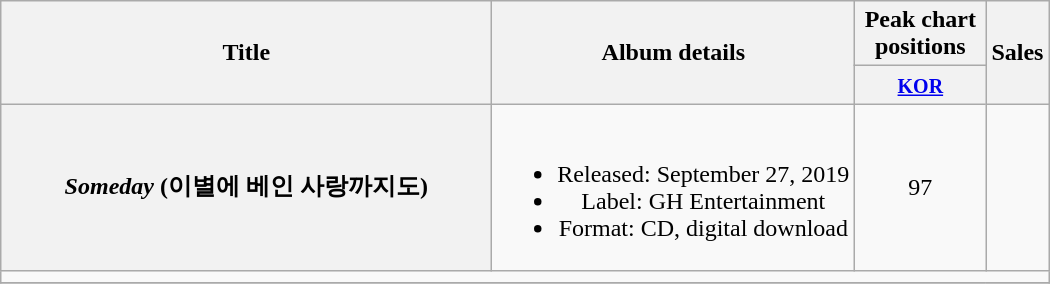<table class="wikitable plainrowheaders" style="text-align:center;">
<tr>
<th scope="col" rowspan="2" style="width:20em;">Title</th>
<th scope="col" rowspan="2">Album details</th>
<th scope="col" colspan="1" style="width:5em;">Peak chart positions</th>
<th scope="col" rowspan="2">Sales</th>
</tr>
<tr>
<th><small><a href='#'>KOR</a></small><br></th>
</tr>
<tr>
<th scope="row"><em>Someday</em> (이별에 베인 사랑까지도)</th>
<td><br><ul><li>Released: September 27, 2019</li><li>Label: GH Entertainment</li><li>Format: CD, digital download</li></ul></td>
<td>97</td>
<td></td>
</tr>
<tr>
<td colspan="4"></td>
</tr>
<tr>
</tr>
</table>
